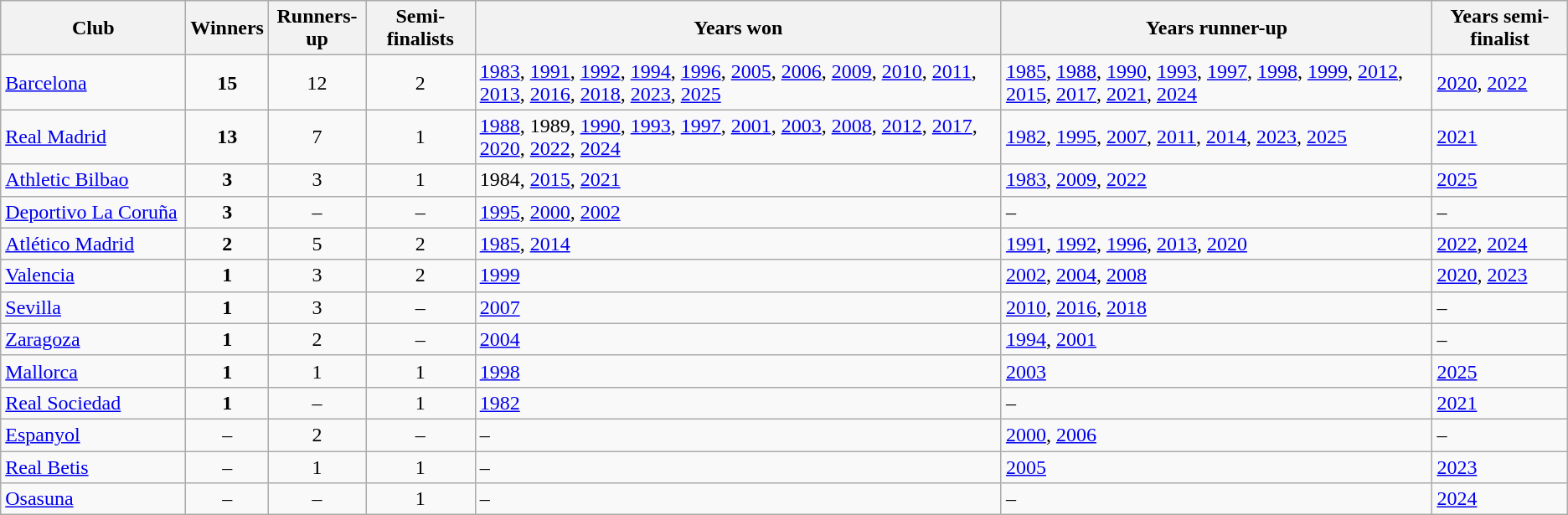<table class=wikitable align=center>
<tr>
<th style="width:140px;">Club</th>
<th>Winners</th>
<th style="width:70px;">Runners-up</th>
<th>Semi-finalists</th>
<th>Years won</th>
<th>Years runner-up</th>
<th>Years semi-finalist</th>
</tr>
<tr>
<td><a href='#'>Barcelona</a></td>
<td align=center><strong>15</strong></td>
<td align=center>12</td>
<td align=center>2</td>
<td align=left><a href='#'>1983</a>, <a href='#'>1991</a>, <a href='#'>1992</a>, <a href='#'>1994</a>, <a href='#'>1996</a>, <a href='#'>2005</a>, <a href='#'>2006</a>, <a href='#'>2009</a>, <a href='#'>2010</a>, <a href='#'>2011</a>, <a href='#'>2013</a>, <a href='#'>2016</a>, <a href='#'>2018</a>, <a href='#'>2023</a>, <a href='#'>2025</a></td>
<td align="left"><a href='#'>1985</a>, <a href='#'>1988</a>, <a href='#'>1990</a>, <a href='#'>1993</a>, <a href='#'>1997</a>, <a href='#'>1998</a>, <a href='#'>1999</a>, <a href='#'>2012</a>, <a href='#'>2015</a>, <a href='#'>2017</a>, <a href='#'>2021</a>, <a href='#'>2024</a></td>
<td align="left"><a href='#'>2020</a>, <a href='#'>2022</a></td>
</tr>
<tr>
<td><a href='#'>Real Madrid</a></td>
<td align=center><strong>13</strong></td>
<td align=center>7</td>
<td align=center>1</td>
<td align=left><a href='#'>1988</a>, 1989, <a href='#'>1990</a>, <a href='#'>1993</a>, <a href='#'>1997</a>, <a href='#'>2001</a>, <a href='#'>2003</a>, <a href='#'>2008</a>, <a href='#'>2012</a>, <a href='#'>2017</a>, <a href='#'>2020</a>, <a href='#'>2022</a>, <a href='#'>2024</a></td>
<td align=left><a href='#'>1982</a>, <a href='#'>1995</a>, <a href='#'>2007</a>, <a href='#'>2011</a>, <a href='#'>2014</a>, <a href='#'>2023</a>, <a href='#'>2025</a></td>
<td align="left"><a href='#'>2021</a></td>
</tr>
<tr>
<td><a href='#'>Athletic Bilbao</a></td>
<td align="center"><strong>3</strong></td>
<td align="center">3</td>
<td align="center">1</td>
<td align="left">1984, <a href='#'>2015</a>, <a href='#'>2021</a></td>
<td align="left"><a href='#'>1983</a>, <a href='#'>2009</a>, <a href='#'>2022</a></td>
<td align="left"><a href='#'>2025</a></td>
</tr>
<tr>
<td><a href='#'>Deportivo La Coruña</a></td>
<td align="center"><strong>3</strong></td>
<td align="center">–</td>
<td align="center">–</td>
<td align="left"><a href='#'>1995</a>, <a href='#'>2000</a>, <a href='#'>2002</a></td>
<td align="left">–</td>
<td>–</td>
</tr>
<tr>
<td><a href='#'>Atlético Madrid</a></td>
<td align="center"><strong>2</strong></td>
<td align="center">5</td>
<td align="center">2</td>
<td align="left"><a href='#'>1985</a>, <a href='#'>2014</a></td>
<td align="left"><a href='#'>1991</a>, <a href='#'>1992</a>, <a href='#'>1996</a>, <a href='#'>2013</a>, <a href='#'>2020</a></td>
<td align="left"><a href='#'>2022</a>, <a href='#'>2024</a></td>
</tr>
<tr>
<td><a href='#'>Valencia</a></td>
<td align="center"><strong>1</strong></td>
<td align="center">3</td>
<td align="center">2</td>
<td align="left"><a href='#'>1999</a></td>
<td align="left"><a href='#'>2002</a>, <a href='#'>2004</a>, <a href='#'>2008</a></td>
<td align="left"><a href='#'>2020</a>, <a href='#'>2023</a></td>
</tr>
<tr>
<td><a href='#'>Sevilla</a></td>
<td align="center"><strong>1</strong></td>
<td align="center">3</td>
<td align="center">–</td>
<td align="left"><a href='#'>2007</a></td>
<td align="left"><a href='#'>2010</a>, <a href='#'>2016</a>, <a href='#'>2018</a></td>
<td>–</td>
</tr>
<tr>
<td><a href='#'>Zaragoza</a></td>
<td align="center"><strong>1</strong></td>
<td align="center">2</td>
<td align="center">–</td>
<td align="left"><a href='#'>2004</a></td>
<td align="left"><a href='#'>1994</a>, <a href='#'>2001</a></td>
<td>–</td>
</tr>
<tr>
<td><a href='#'>Mallorca</a></td>
<td align="center"><strong>1</strong></td>
<td align="center">1</td>
<td align="center">1</td>
<td align="left"><a href='#'>1998</a></td>
<td align="left"><a href='#'>2003</a></td>
<td align="left"><a href='#'>2025</a></td>
</tr>
<tr>
<td><a href='#'>Real Sociedad</a></td>
<td align="center"><strong>1</strong></td>
<td align="center">–</td>
<td align="center">1</td>
<td align="left"><a href='#'>1982</a></td>
<td align="left">–</td>
<td align="left"><a href='#'>2021</a></td>
</tr>
<tr>
<td><a href='#'>Espanyol</a></td>
<td align="center">–</td>
<td align="center">2</td>
<td align="center">–</td>
<td align="left">–</td>
<td align="left"><a href='#'>2000</a>, <a href='#'>2006</a></td>
<td>–</td>
</tr>
<tr>
<td><a href='#'>Real Betis</a></td>
<td align="center">–</td>
<td align="center">1</td>
<td align="center">1</td>
<td align="left">–</td>
<td align="left"><a href='#'>2005</a></td>
<td align="left"><a href='#'>2023</a></td>
</tr>
<tr>
<td><a href='#'>Osasuna</a></td>
<td align="center">–</td>
<td align="center">–</td>
<td align="center">1</td>
<td align="left">–</td>
<td align="left">–</td>
<td align="left"><a href='#'>2024</a></td>
</tr>
</table>
